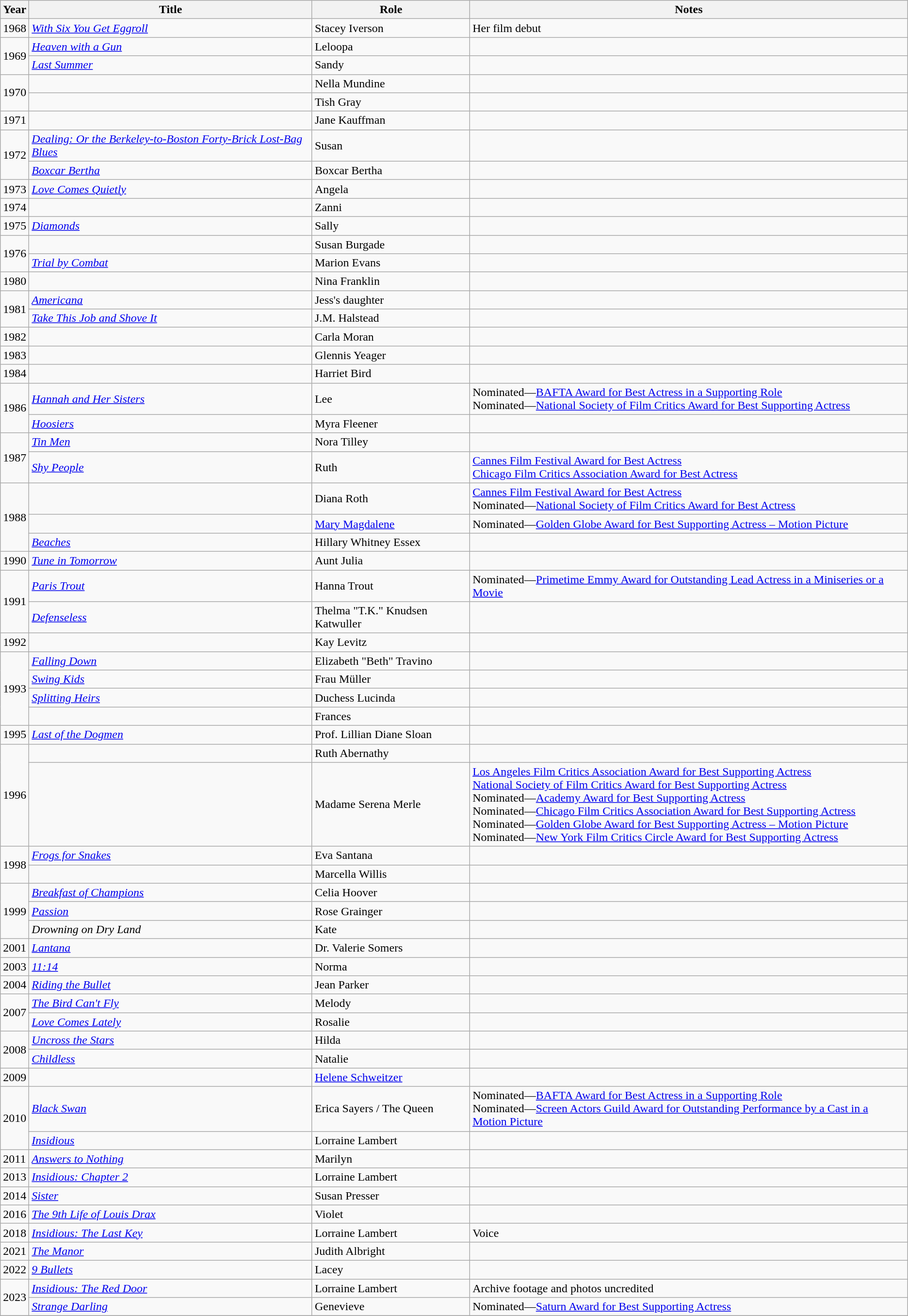<table class="wikitable sortable">
<tr>
<th>Year</th>
<th>Title</th>
<th>Role</th>
<th class="unsortable">Notes</th>
</tr>
<tr>
<td>1968</td>
<td><em><a href='#'>With Six You Get Eggroll</a></em></td>
<td>Stacey Iverson</td>
<td>Her film debut</td>
</tr>
<tr>
<td rowspan="2">1969</td>
<td><em><a href='#'>Heaven with a Gun</a></em></td>
<td>Leloopa</td>
<td></td>
</tr>
<tr>
<td><em><a href='#'>Last Summer</a></em></td>
<td>Sandy</td>
<td></td>
</tr>
<tr>
<td rowspan="2">1970</td>
<td><em></em></td>
<td>Nella Mundine</td>
<td></td>
</tr>
<tr>
<td><em></em></td>
<td>Tish Gray</td>
<td></td>
</tr>
<tr>
<td>1971</td>
<td><em></em></td>
<td>Jane Kauffman</td>
<td></td>
</tr>
<tr>
<td rowspan="2">1972</td>
<td><em><a href='#'>Dealing: Or the Berkeley-to-Boston Forty-Brick Lost-Bag Blues</a></em></td>
<td>Susan</td>
<td></td>
</tr>
<tr>
<td><em><a href='#'>Boxcar Bertha</a></em></td>
<td>Boxcar Bertha</td>
<td></td>
</tr>
<tr>
<td>1973</td>
<td><em><a href='#'>Love Comes Quietly</a></em></td>
<td>Angela</td>
<td></td>
</tr>
<tr>
<td>1974</td>
<td><em></em></td>
<td>Zanni</td>
<td></td>
</tr>
<tr>
<td>1975</td>
<td><em><a href='#'>Diamonds</a></em></td>
<td>Sally</td>
<td></td>
</tr>
<tr>
<td rowspan="2">1976</td>
<td><em></em></td>
<td>Susan Burgade</td>
<td></td>
</tr>
<tr>
<td><em><a href='#'>Trial by Combat</a></em></td>
<td>Marion Evans</td>
<td></td>
</tr>
<tr>
<td>1980</td>
<td><em></em></td>
<td>Nina Franklin</td>
<td></td>
</tr>
<tr>
<td rowspan="2">1981</td>
<td><em><a href='#'>Americana</a></em></td>
<td>Jess's daughter</td>
<td></td>
</tr>
<tr>
<td><em><a href='#'>Take This Job and Shove It</a></em></td>
<td>J.M. Halstead</td>
<td></td>
</tr>
<tr>
<td>1982</td>
<td><em></em></td>
<td>Carla Moran</td>
<td></td>
</tr>
<tr>
<td>1983</td>
<td><em></em></td>
<td>Glennis Yeager</td>
<td></td>
</tr>
<tr>
<td>1984</td>
<td><em></em></td>
<td>Harriet Bird</td>
<td></td>
</tr>
<tr>
<td rowspan="2">1986</td>
<td><em><a href='#'>Hannah and Her Sisters</a></em></td>
<td>Lee</td>
<td>Nominated—<a href='#'>BAFTA Award for Best Actress in a Supporting Role</a><br>Nominated—<a href='#'>National Society of Film Critics Award for Best Supporting Actress</a></td>
</tr>
<tr>
<td><em><a href='#'>Hoosiers</a></em></td>
<td>Myra Fleener</td>
<td></td>
</tr>
<tr>
<td rowspan="2">1987</td>
<td><em><a href='#'>Tin Men</a></em></td>
<td>Nora Tilley</td>
<td></td>
</tr>
<tr>
<td><em><a href='#'>Shy People</a></em></td>
<td>Ruth</td>
<td><a href='#'>Cannes Film Festival Award for Best Actress</a><br><a href='#'>Chicago Film Critics Association Award for Best Actress</a></td>
</tr>
<tr>
<td rowspan="3">1988</td>
<td><em></em></td>
<td>Diana Roth</td>
<td><a href='#'>Cannes Film Festival Award for Best Actress</a><br>Nominated—<a href='#'>National Society of Film Critics Award for Best Actress</a></td>
</tr>
<tr>
<td><em></em></td>
<td><a href='#'>Mary Magdalene</a></td>
<td>Nominated—<a href='#'>Golden Globe Award for Best Supporting Actress – Motion Picture</a></td>
</tr>
<tr>
<td><em><a href='#'>Beaches</a></em></td>
<td>Hillary Whitney Essex</td>
<td></td>
</tr>
<tr>
<td>1990</td>
<td><em><a href='#'>Tune in Tomorrow</a></em></td>
<td>Aunt Julia</td>
<td></td>
</tr>
<tr>
<td rowspan="2">1991</td>
<td><em><a href='#'>Paris Trout</a></em></td>
<td>Hanna Trout</td>
<td>Nominated—<a href='#'>Primetime Emmy Award for Outstanding Lead Actress in a Miniseries or a Movie</a></td>
</tr>
<tr>
<td><em><a href='#'>Defenseless</a></em></td>
<td>Thelma "T.K." Knudsen Katwuller</td>
<td></td>
</tr>
<tr>
<td>1992</td>
<td><em></em></td>
<td>Kay Levitz</td>
<td></td>
</tr>
<tr>
<td rowspan="4">1993</td>
<td><em><a href='#'>Falling Down</a></em></td>
<td>Elizabeth "Beth" Travino</td>
<td></td>
</tr>
<tr>
<td><em><a href='#'>Swing Kids</a></em></td>
<td>Frau Müller</td>
<td></td>
</tr>
<tr>
<td><em><a href='#'>Splitting Heirs</a></em></td>
<td>Duchess Lucinda</td>
<td></td>
</tr>
<tr>
<td><em></em></td>
<td>Frances</td>
<td></td>
</tr>
<tr>
<td>1995</td>
<td><em><a href='#'>Last of the Dogmen</a></em></td>
<td>Prof. Lillian Diane Sloan</td>
<td></td>
</tr>
<tr>
<td rowspan="2">1996</td>
<td><em></em></td>
<td>Ruth Abernathy</td>
<td></td>
</tr>
<tr>
<td><em></em></td>
<td>Madame Serena Merle</td>
<td><a href='#'>Los Angeles Film Critics Association Award for Best Supporting Actress</a><br><a href='#'>National Society of Film Critics Award for Best Supporting Actress</a><br>Nominated—<a href='#'>Academy Award for Best Supporting Actress</a><br>Nominated—<a href='#'>Chicago Film Critics Association Award for Best Supporting Actress</a><br>Nominated—<a href='#'>Golden Globe Award for Best Supporting Actress – Motion Picture</a><br>Nominated—<a href='#'>New York Film Critics Circle Award for Best Supporting Actress</a></td>
</tr>
<tr>
<td rowspan="2">1998</td>
<td><em><a href='#'>Frogs for Snakes</a></em></td>
<td>Eva Santana</td>
<td></td>
</tr>
<tr>
<td><em></em></td>
<td>Marcella Willis</td>
<td></td>
</tr>
<tr>
<td rowspan="3">1999</td>
<td><em><a href='#'>Breakfast of Champions</a></em></td>
<td>Celia Hoover</td>
<td></td>
</tr>
<tr>
<td><em><a href='#'>Passion</a></em></td>
<td>Rose Grainger</td>
<td></td>
</tr>
<tr>
<td><em>Drowning on Dry Land</em></td>
<td>Kate</td>
<td></td>
</tr>
<tr>
<td>2001</td>
<td><em><a href='#'>Lantana</a></em></td>
<td>Dr. Valerie Somers</td>
<td></td>
</tr>
<tr>
<td>2003</td>
<td><em><a href='#'>11:14</a></em></td>
<td>Norma</td>
<td></td>
</tr>
<tr>
<td>2004</td>
<td><em><a href='#'>Riding the Bullet</a></em></td>
<td>Jean Parker</td>
<td></td>
</tr>
<tr>
<td rowspan="2">2007</td>
<td><em><a href='#'>The Bird Can't Fly</a></em></td>
<td>Melody</td>
<td></td>
</tr>
<tr>
<td><em><a href='#'>Love Comes Lately</a></em></td>
<td>Rosalie</td>
<td></td>
</tr>
<tr>
<td rowspan="2">2008</td>
<td><em><a href='#'>Uncross the Stars</a></em></td>
<td>Hilda</td>
<td></td>
</tr>
<tr>
<td><em><a href='#'>Childless</a></em></td>
<td>Natalie</td>
<td></td>
</tr>
<tr>
<td>2009</td>
<td><em></em></td>
<td><a href='#'>Helene Schweitzer</a></td>
<td></td>
</tr>
<tr>
<td rowspan="2">2010</td>
<td><em><a href='#'>Black Swan</a></em></td>
<td>Erica Sayers / The Queen</td>
<td>Nominated—<a href='#'>BAFTA Award for Best Actress in a Supporting Role</a><br>Nominated—<a href='#'>Screen Actors Guild Award for Outstanding Performance by a Cast in a Motion Picture</a></td>
</tr>
<tr>
<td><em><a href='#'>Insidious</a></em></td>
<td>Lorraine Lambert</td>
<td></td>
</tr>
<tr>
<td>2011</td>
<td><em><a href='#'>Answers to Nothing</a></em></td>
<td>Marilyn</td>
<td></td>
</tr>
<tr>
<td>2013</td>
<td><em><a href='#'>Insidious: Chapter 2</a></em></td>
<td>Lorraine Lambert</td>
<td></td>
</tr>
<tr>
<td>2014</td>
<td><em><a href='#'>Sister</a></em></td>
<td>Susan Presser</td>
<td></td>
</tr>
<tr>
<td>2016</td>
<td><em><a href='#'>The 9th Life of Louis Drax</a></em></td>
<td>Violet</td>
<td></td>
</tr>
<tr>
<td>2018</td>
<td><em><a href='#'>Insidious: The Last Key</a></em></td>
<td>Lorraine Lambert</td>
<td>Voice</td>
</tr>
<tr>
<td>2021</td>
<td><em><a href='#'>The Manor</a></em></td>
<td>Judith Albright</td>
<td></td>
</tr>
<tr>
<td>2022</td>
<td><em><a href='#'>9 Bullets</a></em></td>
<td>Lacey</td>
<td></td>
</tr>
<tr>
<td rowspan="2">2023</td>
<td><em><a href='#'>Insidious: The Red Door</a></em></td>
<td>Lorraine Lambert</td>
<td>Archive footage and photos uncredited</td>
</tr>
<tr>
<td><em><a href='#'>Strange Darling</a></em></td>
<td>Genevieve</td>
<td>Nominated—<a href='#'>Saturn Award for Best Supporting Actress</a></td>
</tr>
<tr>
</tr>
</table>
